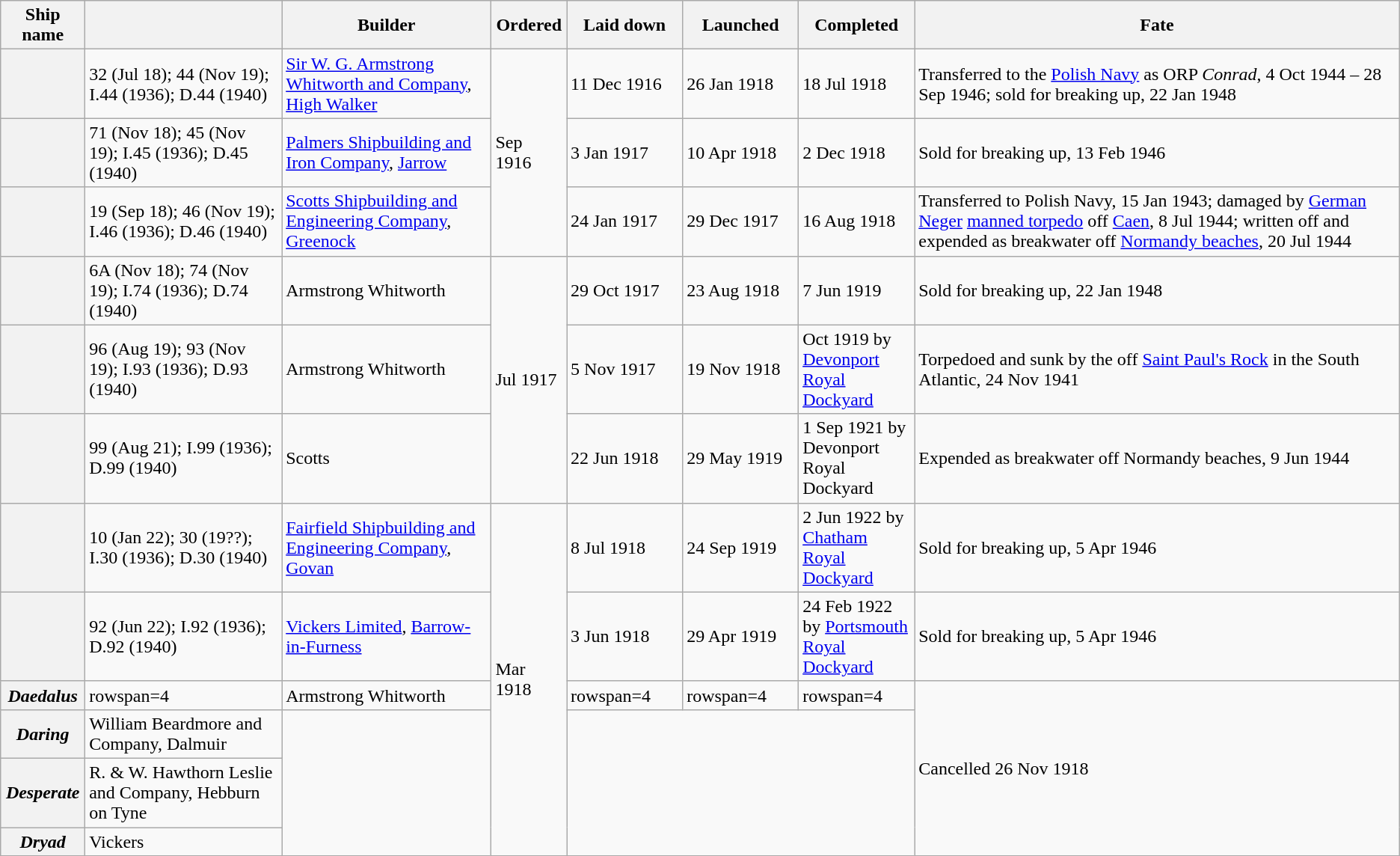<table class="wikitable plainrowheaders">
<tr>
<th scope="col">Ship name</th>
<th scope="col"></th>
<th scope="col">Builder</th>
<th scope="col">Ordered</th>
<th scope="col" style="width: 6em;">Laid down</th>
<th scope="col" style="width: 6em;">Launched</th>
<th scope="col" style="width: 6em;">Completed</th>
<th scope="col">Fate</th>
</tr>
<tr>
<th scope="row"></th>
<td>32 (Jul 18); 44 (Nov 19); I.44 (1936); D.44 (1940)</td>
<td><a href='#'>Sir W. G. Armstrong Whitworth and Company</a>, <a href='#'>High Walker</a></td>
<td rowspan=3>Sep 1916</td>
<td>11 Dec 1916</td>
<td>26 Jan 1918</td>
<td>18 Jul 1918</td>
<td>Transferred to the <a href='#'>Polish Navy</a> as ORP <em>Conrad</em>, 4 Oct 1944 – 28 Sep 1946; sold for breaking up, 22 Jan 1948</td>
</tr>
<tr>
<th scope="row"></th>
<td>71 (Nov 18); 45 (Nov 19); I.45 (1936); D.45 (1940)</td>
<td><a href='#'>Palmers Shipbuilding and Iron Company</a>, <a href='#'>Jarrow</a></td>
<td>3 Jan 1917</td>
<td>10 Apr 1918</td>
<td>2 Dec 1918</td>
<td>Sold for breaking up, 13 Feb 1946</td>
</tr>
<tr>
<th scope="row"></th>
<td>19 (Sep 18); 46 (Nov 19); I.46 (1936); D.46 (1940)</td>
<td><a href='#'>Scotts Shipbuilding and Engineering Company</a>, <a href='#'>Greenock</a></td>
<td>24 Jan 1917</td>
<td>29 Dec 1917</td>
<td>16 Aug 1918</td>
<td>Transferred to Polish Navy, 15 Jan 1943; damaged by <a href='#'>German</a> <a href='#'>Neger</a> <a href='#'>manned torpedo</a> off <a href='#'>Caen</a>, 8 Jul 1944; written off and expended as breakwater off <a href='#'>Normandy beaches</a>, 20 Jul 1944</td>
</tr>
<tr>
<th scope="row"></th>
<td>6A (Nov 18); 74 (Nov 19); I.74 (1936); D.74 (1940)</td>
<td>Armstrong Whitworth</td>
<td rowspan=3>Jul 1917</td>
<td>29 Oct 1917</td>
<td>23 Aug 1918</td>
<td>7 Jun 1919</td>
<td>Sold for breaking up, 22 Jan 1948</td>
</tr>
<tr>
<th scope="row"></th>
<td>96 (Aug 19); 93 (Nov 19); I.93 (1936); D.93 (1940)</td>
<td>Armstrong Whitworth</td>
<td>5 Nov 1917</td>
<td>19 Nov 1918</td>
<td>Oct 1919 by <a href='#'>Devonport Royal Dockyard</a></td>
<td>Torpedoed and sunk by the  off <a href='#'>Saint Paul's Rock</a> in the South Atlantic, 24 Nov 1941</td>
</tr>
<tr>
<th scope="row"></th>
<td>99 (Aug 21); I.99 (1936); D.99 (1940)</td>
<td>Scotts</td>
<td>22 Jun 1918</td>
<td>29 May 1919</td>
<td>1 Sep 1921 by Devonport Royal Dockyard</td>
<td>Expended as breakwater off Normandy beaches, 9 Jun 1944</td>
</tr>
<tr>
<th scope="row"></th>
<td>10 (Jan 22); 30 (19??); I.30 (1936); D.30 (1940)</td>
<td><a href='#'>Fairfield Shipbuilding and Engineering Company</a>, <a href='#'>Govan</a></td>
<td rowspan=6>Mar 1918</td>
<td>8 Jul 1918</td>
<td>24 Sep 1919</td>
<td>2 Jun 1922 by <a href='#'>Chatham Royal Dockyard</a></td>
<td>Sold for breaking up, 5 Apr 1946</td>
</tr>
<tr>
<th scope="row"></th>
<td>92 (Jun 22); I.92 (1936); D.92 (1940)</td>
<td><a href='#'>Vickers Limited</a>, <a href='#'>Barrow-in-Furness</a></td>
<td>3 Jun 1918</td>
<td>29 Apr 1919</td>
<td>24 Feb 1922 by <a href='#'>Portsmouth Royal Dockyard</a></td>
<td>Sold for breaking up, 5 Apr 1946</td>
</tr>
<tr>
<th scope="row"><em>Daedalus</em></th>
<td>rowspan=4 </td>
<td>Armstrong Whitworth</td>
<td>rowspan=4 </td>
<td>rowspan=4 </td>
<td>rowspan=4 </td>
<td rowspan=4>Cancelled 26 Nov 1918</td>
</tr>
<tr>
<th scope="row"><em>Daring</em></th>
<td>William Beardmore and Company, Dalmuir</td>
</tr>
<tr>
<th scope="row"><em>Desperate</em></th>
<td>R. & W. Hawthorn Leslie and Company, Hebburn on Tyne</td>
</tr>
<tr>
<th scope="row"><em>Dryad</em></th>
<td>Vickers</td>
</tr>
</table>
